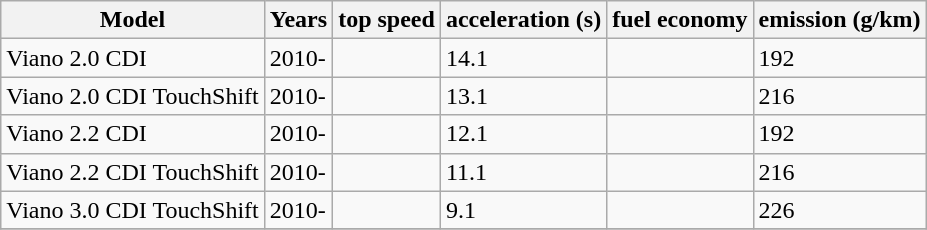<table class="wikitable sortable">
<tr>
<th>Model</th>
<th>Years</th>
<th>top speed</th>
<th>acceleration (s)</th>
<th>fuel economy</th>
<th>emission (g/km)</th>
</tr>
<tr>
<td>Viano 2.0 CDI</td>
<td>2010-</td>
<td></td>
<td>14.1</td>
<td></td>
<td>192</td>
</tr>
<tr>
<td>Viano 2.0 CDI TouchShift</td>
<td>2010-</td>
<td></td>
<td>13.1</td>
<td></td>
<td>216</td>
</tr>
<tr>
<td>Viano 2.2 CDI</td>
<td>2010-</td>
<td></td>
<td>12.1</td>
<td></td>
<td>192</td>
</tr>
<tr>
<td>Viano 2.2 CDI TouchShift</td>
<td>2010-</td>
<td></td>
<td>11.1</td>
<td></td>
<td>216</td>
</tr>
<tr>
<td>Viano 3.0 CDI TouchShift</td>
<td>2010-</td>
<td></td>
<td>9.1</td>
<td></td>
<td>226</td>
</tr>
<tr>
</tr>
</table>
